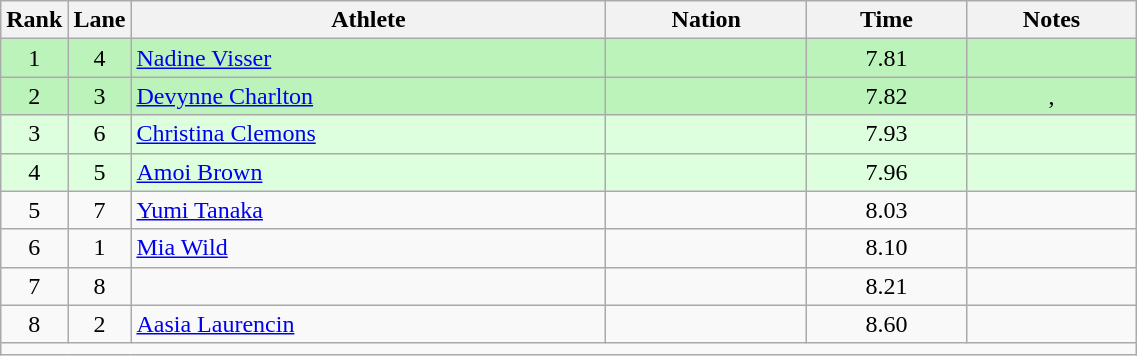<table class="wikitable sortable" style="text-align:center;width: 60%;">
<tr>
<th scope="col" style="width: 10px;">Rank</th>
<th scope="col" style="width: 10px;">Lane</th>
<th scope="col">Athlete</th>
<th scope="col">Nation</th>
<th scope="col">Time</th>
<th scope="col">Notes</th>
</tr>
<tr bgcolor=bbf3bb>
<td>1</td>
<td>4</td>
<td align=left><a href='#'>Nadine Visser</a></td>
<td align=left></td>
<td>7.81</td>
<td></td>
</tr>
<tr bgcolor=bbf3bb>
<td>2</td>
<td>3</td>
<td align=left><a href='#'>Devynne Charlton</a></td>
<td align=left></td>
<td>7.82</td>
<td>, </td>
</tr>
<tr bgcolor=ddffdd>
<td>3</td>
<td>6</td>
<td align=left><a href='#'>Christina Clemons</a></td>
<td align=left></td>
<td>7.93</td>
<td></td>
</tr>
<tr bgcolor=ddffdd>
<td>4</td>
<td>5</td>
<td align=left><a href='#'>Amoi Brown</a></td>
<td align=left></td>
<td>7.96</td>
<td></td>
</tr>
<tr>
<td>5</td>
<td>7</td>
<td align=left><a href='#'>Yumi Tanaka</a></td>
<td align=left></td>
<td>8.03</td>
<td></td>
</tr>
<tr>
<td>6</td>
<td>1</td>
<td align=left><a href='#'>Mia Wild</a></td>
<td align=left></td>
<td>8.10</td>
<td></td>
</tr>
<tr>
<td>7</td>
<td>8</td>
<td align=left></td>
<td align=left></td>
<td>8.21</td>
<td></td>
</tr>
<tr>
<td>8</td>
<td>2</td>
<td align=left><a href='#'>Aasia Laurencin</a></td>
<td align=left></td>
<td>8.60</td>
<td></td>
</tr>
<tr class="sortbottom">
<td colspan="6"></td>
</tr>
</table>
